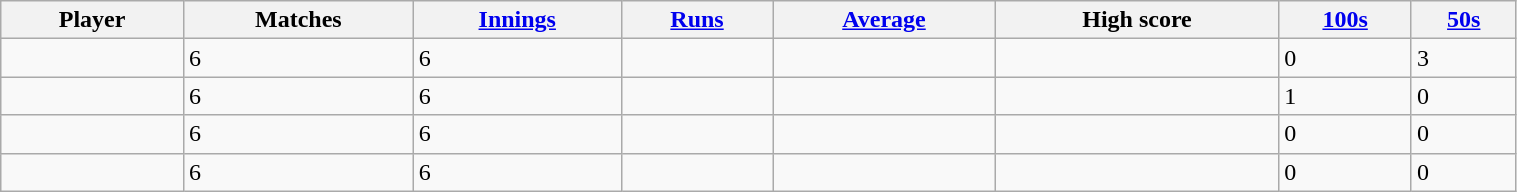<table class="wikitable sortable" style="width:80%;">
<tr>
<th>Player</th>
<th>Matches</th>
<th><a href='#'>Innings</a></th>
<th><a href='#'>Runs</a></th>
<th><a href='#'>Average</a></th>
<th>High score</th>
<th><a href='#'>100s</a></th>
<th><a href='#'>50s</a></th>
</tr>
<tr>
<td></td>
<td>6</td>
<td>6</td>
<td></td>
<td></td>
<td></td>
<td>0</td>
<td>3</td>
</tr>
<tr>
<td></td>
<td>6</td>
<td>6</td>
<td></td>
<td></td>
<td></td>
<td>1</td>
<td>0</td>
</tr>
<tr>
<td></td>
<td>6</td>
<td>6</td>
<td></td>
<td></td>
<td></td>
<td>0</td>
<td>0</td>
</tr>
<tr>
<td></td>
<td>6</td>
<td>6</td>
<td></td>
<td></td>
<td></td>
<td>0</td>
<td>0</td>
</tr>
</table>
